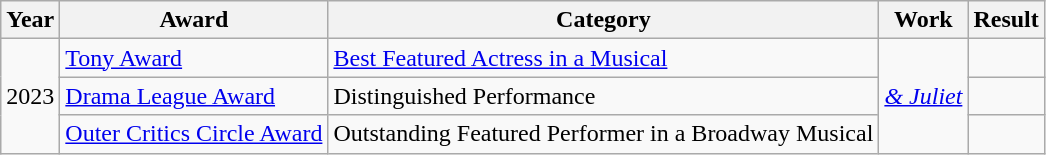<table class="wikitable plainrowheaders sortable">
<tr>
<th scope="col">Year</th>
<th scope="col">Award</th>
<th scope="col">Category</th>
<th scope="col">Work</th>
<th scope="col">Result</th>
</tr>
<tr>
<td rowspan=3>2023</td>
<td><a href='#'>Tony Award</a></td>
<td><a href='#'>Best Featured Actress in a Musical</a></td>
<td rowspan=3><em><a href='#'>& Juliet</a></em></td>
<td></td>
</tr>
<tr>
<td><a href='#'>Drama League Award</a></td>
<td>Distinguished Performance</td>
<td></td>
</tr>
<tr>
<td><a href='#'>Outer Critics Circle Award</a></td>
<td>Outstanding Featured Performer in a Broadway Musical</td>
<td></td>
</tr>
</table>
